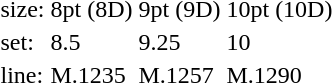<table style="margin-left:40px;">
<tr>
<td>size:</td>
<td>8pt (8D)</td>
<td>9pt (9D)</td>
<td>10pt (10D)</td>
</tr>
<tr>
<td>set:</td>
<td>8.5</td>
<td>9.25</td>
<td>10</td>
</tr>
<tr>
<td>line:</td>
<td>M.1235</td>
<td>M.1257</td>
<td>M.1290</td>
</tr>
</table>
